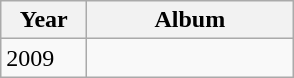<table class="wikitable">
<tr>
<th style="width:50px;">Year</th>
<th style="width:130px;">Album</th>
</tr>
<tr>
<td>2009</td>
<td><em></em></td>
</tr>
</table>
